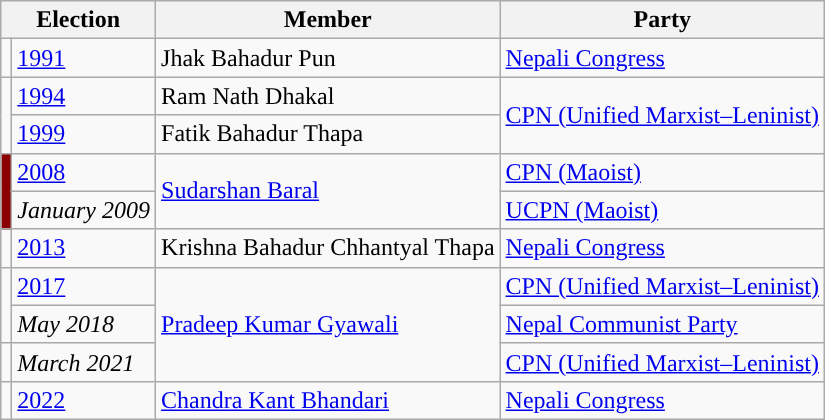<table class="wikitable">
<tr>
<th colspan="2">Election</th>
<th>Member</th>
<th>Party</th>
</tr>
<tr>
<td style="background-color:"></td>
<td><a href='#'>1991</a></td>
<td>Jhak Bahadur Pun</td>
<td><a href='#'>Nepali Congress</a></td>
</tr>
<tr>
<td rowspan="2" style="background-color:"></td>
<td><a href='#'>1994</a></td>
<td>Ram Nath Dhakal</td>
<td rowspan="2"><a href='#'>CPN (Unified Marxist–Leninist)</a></td>
</tr>
<tr>
<td><a href='#'>1999</a></td>
<td>Fatik Bahadur Thapa</td>
</tr>
<tr>
<td rowspan="2" style="background-color:darkred"></td>
<td><a href='#'>2008</a></td>
<td rowspan="2"><a href='#'>Sudarshan Baral</a></td>
<td><a href='#'>CPN (Maoist)</a></td>
</tr>
<tr>
<td><em>January 2009</em></td>
<td><a href='#'>UCPN (Maoist)</a></td>
</tr>
<tr>
<td style="background-color:"></td>
<td><a href='#'>2013</a></td>
<td>Krishna Bahadur Chhantyal Thapa</td>
<td><a href='#'>Nepali Congress</a></td>
</tr>
<tr>
<td rowspan="2" style="background-color:"></td>
<td><a href='#'>2017</a></td>
<td rowspan="3"><a href='#'>Pradeep Kumar Gyawali</a></td>
<td><a href='#'>CPN (Unified Marxist–Leninist)</a></td>
</tr>
<tr>
<td><em>May 2018</em></td>
<td><a href='#'>Nepal Communist Party</a></td>
</tr>
<tr>
<td></td>
<td><em>March 2021</em></td>
<td><a href='#'>CPN (Unified Marxist–Leninist)</a></td>
</tr>
<tr>
<td style="background-color:"></td>
<td><a href='#'>2022</a></td>
<td><a href='#'>Chandra Kant Bhandari</a></td>
<td><a href='#'>Nepali Congress</a></td>
</tr>
</table>
